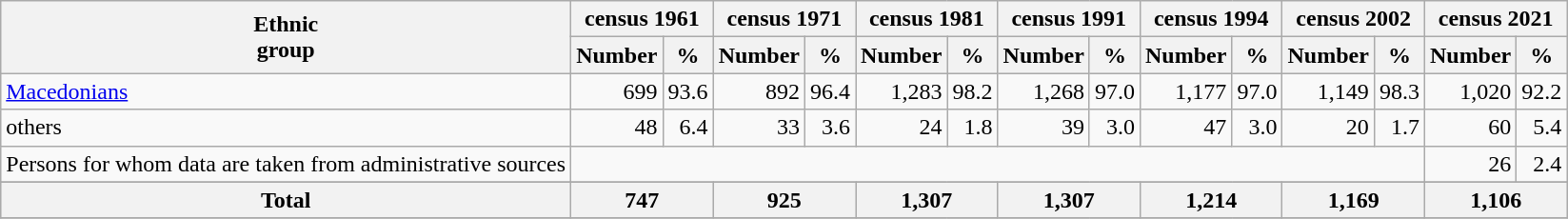<table class="wikitable">
<tr>
<th rowspan="2">Ethnic<br>group</th>
<th colspan="2">census 1961</th>
<th colspan="2">census 1971</th>
<th colspan="2">census 1981</th>
<th colspan="2">census 1991</th>
<th colspan="2">census 1994</th>
<th colspan="2">census 2002</th>
<th colspan="2">census 2021</th>
</tr>
<tr bgcolor="#e0e0e0">
<th>Number</th>
<th>%</th>
<th>Number</th>
<th>%</th>
<th>Number</th>
<th>%</th>
<th>Number</th>
<th>%</th>
<th>Number</th>
<th>%</th>
<th>Number</th>
<th>%</th>
<th>Number</th>
<th>%</th>
</tr>
<tr>
<td><a href='#'>Macedonians</a></td>
<td align="right">699</td>
<td align="right">93.6</td>
<td align="right">892</td>
<td align="right">96.4</td>
<td align="right">1,283</td>
<td align="right">98.2</td>
<td align="right">1,268</td>
<td align="right">97.0</td>
<td align="right">1,177</td>
<td align="right">97.0</td>
<td align="right">1,149</td>
<td align="right">98.3</td>
<td align="right">1,020</td>
<td align="right">92.2</td>
</tr>
<tr>
<td>others</td>
<td align="right">48</td>
<td align="right">6.4</td>
<td align="right">33</td>
<td align="right">3.6</td>
<td align="right">24</td>
<td align="right">1.8</td>
<td align="right">39</td>
<td align="right">3.0</td>
<td align="right">47</td>
<td align="right">3.0</td>
<td align="right">20</td>
<td align="right">1.7</td>
<td align="right">60</td>
<td align="right">5.4</td>
</tr>
<tr>
<td>Persons for whom data are taken from administrative sources</td>
<td colspan="12"></td>
<td align="right">26</td>
<td align="right">2.4</td>
</tr>
<tr>
</tr>
<tr bgcolor="#e0e0e0">
<th align="left">Total</th>
<th colspan="2">747</th>
<th colspan="2">925</th>
<th colspan="2">1,307</th>
<th colspan="2">1,307</th>
<th colspan="2">1,214</th>
<th colspan="2">1,169</th>
<th colspan="2">1,106</th>
</tr>
<tr>
</tr>
</table>
